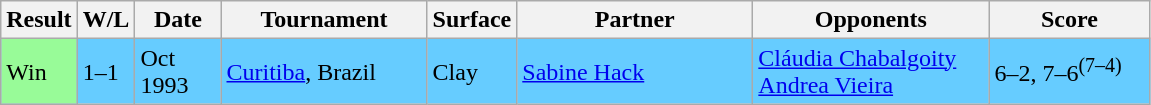<table class="sortable wikitable">
<tr>
<th>Result</th>
<th style="width:30px" class="unsortable">W/L</th>
<th style="width:50px">Date</th>
<th style="width:130px">Tournament</th>
<th style="width:50px">Surface</th>
<th style="width:150px">Partner</th>
<th style="width:150px">Opponents</th>
<th style="width:100px"  class="unsortable">Score</th>
</tr>
<tr style="background:#6cf;">
<td style="background:#98fb98;">Win</td>
<td>1–1</td>
<td>Oct 1993</td>
<td><a href='#'>Curitiba</a>, Brazil</td>
<td>Clay</td>
<td> <a href='#'>Sabine Hack</a></td>
<td> <a href='#'>Cláudia Chabalgoity</a><br> <a href='#'>Andrea Vieira</a></td>
<td>6–2, 7–6<sup>(7–4)</sup></td>
</tr>
</table>
